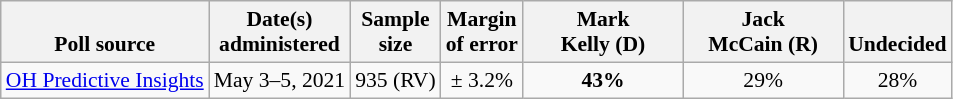<table class="wikitable" style="font-size:90%;text-align:center;">
<tr valign=bottom>
<th>Poll source</th>
<th>Date(s)<br>administered</th>
<th>Sample<br>size</th>
<th>Margin<br>of error</th>
<th style="width:100px;">Mark<br>Kelly (D)</th>
<th style="width:100px;">Jack<br>McCain (R)</th>
<th>Undecided</th>
</tr>
<tr>
<td style="text-align:left;"><a href='#'>OH Predictive Insights</a></td>
<td>May 3–5, 2021</td>
<td>935 (RV)</td>
<td>± 3.2%</td>
<td><strong>43%</strong></td>
<td>29%</td>
<td>28%</td>
</tr>
</table>
